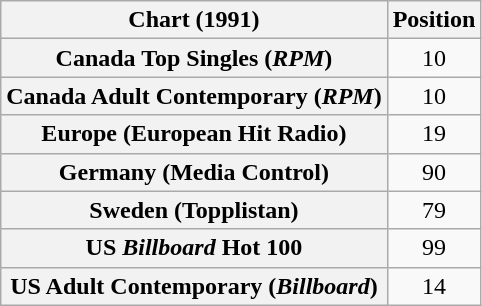<table class="wikitable sortable plainrowheaders" style="text-align:center">
<tr>
<th>Chart (1991)</th>
<th>Position</th>
</tr>
<tr>
<th scope="row">Canada Top Singles (<em>RPM</em>)</th>
<td>10</td>
</tr>
<tr>
<th scope="row">Canada Adult Contemporary (<em>RPM</em>)</th>
<td>10</td>
</tr>
<tr>
<th scope="row">Europe (European Hit Radio)</th>
<td>19</td>
</tr>
<tr>
<th scope="row">Germany (Media Control)</th>
<td>90</td>
</tr>
<tr>
<th scope="row">Sweden (Topplistan)</th>
<td>79</td>
</tr>
<tr>
<th scope="row">US <em>Billboard</em> Hot 100</th>
<td>99</td>
</tr>
<tr>
<th scope="row">US Adult Contemporary (<em>Billboard</em>)</th>
<td>14</td>
</tr>
</table>
